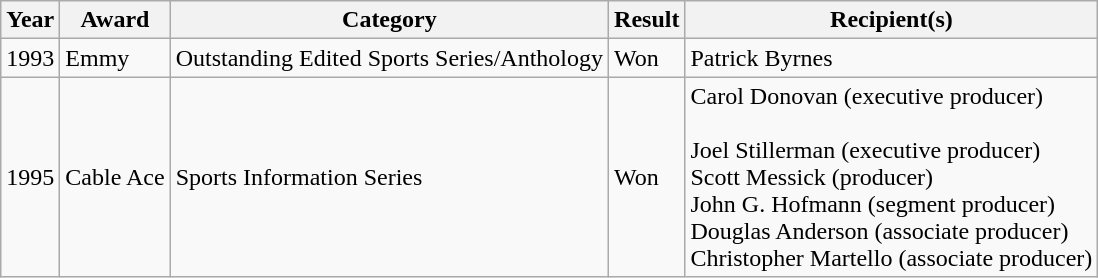<table class="wikitable" border="1">
<tr>
<th>Year</th>
<th>Award</th>
<th>Category</th>
<th>Result</th>
<th>Recipient(s)</th>
</tr>
<tr>
<td>1993</td>
<td>Emmy</td>
<td>Outstanding Edited Sports Series/Anthology</td>
<td>Won</td>
<td>Patrick Byrnes</td>
</tr>
<tr>
<td>1995</td>
<td>Cable Ace</td>
<td>Sports Information Series</td>
<td>Won</td>
<td>Carol Donovan (executive producer)<br><br>Joel Stillerman (executive producer)<br>
Scott Messick (producer)<br>
John G. Hofmann (segment producer)<br>
Douglas Anderson (associate producer)<br>
Christopher Martello (associate producer)</td>
</tr>
</table>
